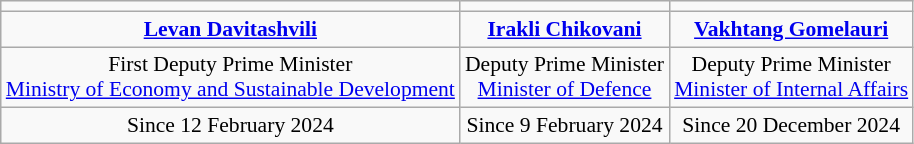<table class="wikitable" style="font-size:90%; text-align:center;">
<tr>
<td></td>
<td></td>
<td></td>
</tr>
<tr>
<td><strong><a href='#'>Levan Davitashvili</a></strong></td>
<td><strong><a href='#'>Irakli Chikovani</a></strong></td>
<td><strong><a href='#'>Vakhtang Gomelauri</a></strong></td>
</tr>
<tr>
<td>First Deputy Prime Minister<br><a href='#'>Ministry of Economy and Sustainable Development</a></td>
<td>Deputy Prime Minister<br><a href='#'>Minister of Defence</a></td>
<td>Deputy Prime Minister<br><a href='#'>Minister of Internal Affairs</a></td>
</tr>
<tr>
<td>Since 12 February 2024</td>
<td>Since 9 February 2024</td>
<td>Since 20 December 2024</td>
</tr>
</table>
